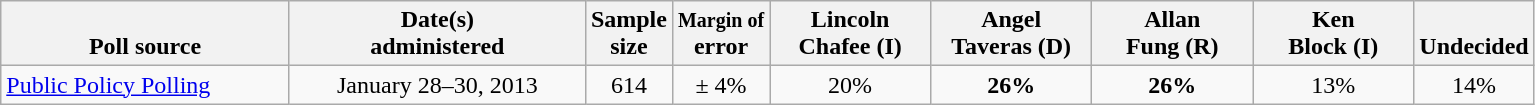<table class="wikitable">
<tr valign= bottom>
<th style="width:185px;">Poll source</th>
<th style="width:190px;">Date(s)<br>administered</th>
<th class=small>Sample<br>size</th>
<th><small>Margin of</small><br>error</th>
<th style="width:100px;">Lincoln<br>Chafee (I)</th>
<th style="width:100px;">Angel<br>Taveras (D)</th>
<th style="width:100px;">Allan<br>Fung (R)</th>
<th style="width:100px;">Ken<br>Block (I)</th>
<th style="width:40px;">Undecided</th>
</tr>
<tr>
<td><a href='#'>Public Policy Polling</a></td>
<td align=center>January 28–30, 2013</td>
<td align=center>614</td>
<td align=center>± 4%</td>
<td align=center>20%</td>
<td align=center><strong>26%</strong></td>
<td align=center><strong>26%</strong></td>
<td align=center>13%</td>
<td align=center>14%</td>
</tr>
</table>
